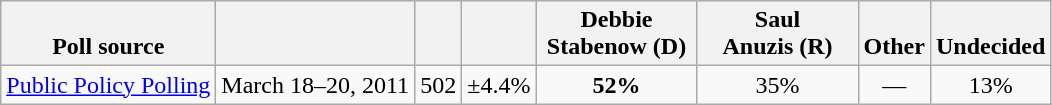<table class="wikitable" style="text-align:center">
<tr valign= bottom>
<th>Poll source</th>
<th></th>
<th></th>
<th></th>
<th style="width:100px;">Debbie<br>Stabenow (D)</th>
<th style="width:100px;">Saul<br>Anuzis (R)</th>
<th>Other</th>
<th>Undecided</th>
</tr>
<tr>
<td align=left><a href='#'>Public Policy Polling</a></td>
<td>March 18–20, 2011</td>
<td>502</td>
<td>±4.4%</td>
<td><strong>52%</strong></td>
<td>35%</td>
<td>—</td>
<td>13%</td>
</tr>
</table>
